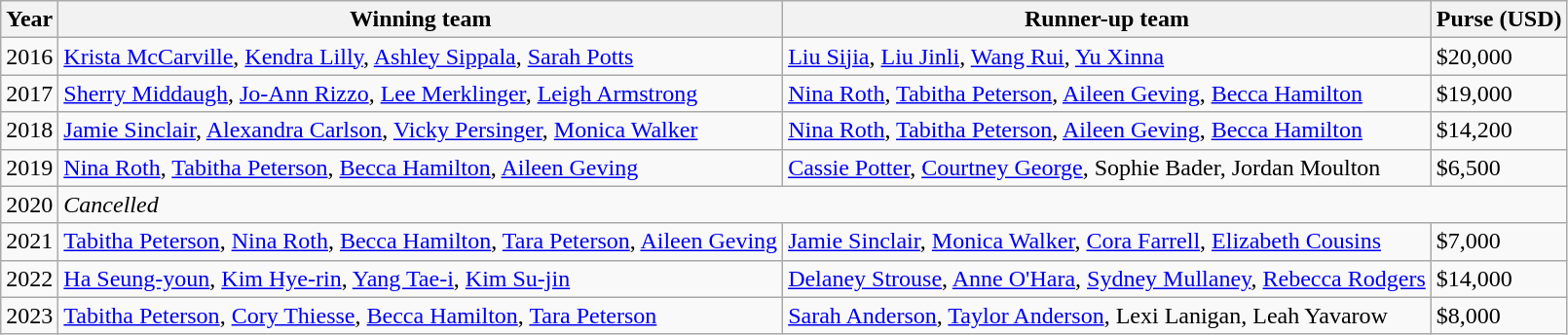<table class="wikitable">
<tr>
<th scope="col">Year</th>
<th scope="col">Winning team</th>
<th scope="col">Runner-up team</th>
<th scope="col">Purse (USD)</th>
</tr>
<tr>
<td>2016</td>
<td> <a href='#'>Krista McCarville</a>, <a href='#'>Kendra Lilly</a>, <a href='#'>Ashley Sippala</a>, <a href='#'>Sarah Potts</a></td>
<td> <a href='#'>Liu Sijia</a>, <a href='#'>Liu Jinli</a>, <a href='#'>Wang Rui</a>, <a href='#'>Yu Xinna</a></td>
<td>$20,000</td>
</tr>
<tr>
<td>2017</td>
<td> <a href='#'>Sherry Middaugh</a>, <a href='#'>Jo-Ann Rizzo</a>, <a href='#'>Lee Merklinger</a>, <a href='#'>Leigh Armstrong</a></td>
<td> <a href='#'>Nina Roth</a>, <a href='#'>Tabitha Peterson</a>, <a href='#'>Aileen Geving</a>, <a href='#'>Becca Hamilton</a></td>
<td>$19,000</td>
</tr>
<tr>
<td>2018</td>
<td> <a href='#'>Jamie Sinclair</a>, <a href='#'>Alexandra Carlson</a>, <a href='#'>Vicky Persinger</a>, <a href='#'>Monica Walker</a></td>
<td> <a href='#'>Nina Roth</a>, <a href='#'>Tabitha Peterson</a>, <a href='#'>Aileen Geving</a>, <a href='#'>Becca Hamilton</a></td>
<td>$14,200</td>
</tr>
<tr>
<td>2019</td>
<td> <a href='#'>Nina Roth</a>, <a href='#'>Tabitha Peterson</a>, <a href='#'>Becca Hamilton</a>, <a href='#'>Aileen Geving</a></td>
<td> <a href='#'>Cassie Potter</a>, <a href='#'>Courtney George</a>, Sophie Bader, Jordan Moulton</td>
<td>$6,500</td>
</tr>
<tr>
<td>2020</td>
<td colspan="3"><em>Cancelled</em></td>
</tr>
<tr>
<td>2021</td>
<td> <a href='#'>Tabitha Peterson</a>, <a href='#'>Nina Roth</a>, <a href='#'>Becca Hamilton</a>, <a href='#'>Tara Peterson</a>, <a href='#'>Aileen Geving</a></td>
<td> <a href='#'>Jamie Sinclair</a>, <a href='#'>Monica Walker</a>, <a href='#'>Cora Farrell</a>, <a href='#'>Elizabeth Cousins</a></td>
<td>$7,000</td>
</tr>
<tr>
<td>2022</td>
<td> <a href='#'>Ha Seung-youn</a>, <a href='#'>Kim Hye-rin</a>, <a href='#'>Yang Tae-i</a>, <a href='#'>Kim Su-jin</a></td>
<td> <a href='#'>Delaney Strouse</a>, <a href='#'>Anne O'Hara</a>, <a href='#'>Sydney Mullaney</a>, <a href='#'>Rebecca Rodgers</a></td>
<td>$14,000</td>
</tr>
<tr>
<td>2023</td>
<td> <a href='#'>Tabitha Peterson</a>, <a href='#'>Cory Thiesse</a>, <a href='#'>Becca Hamilton</a>, <a href='#'>Tara Peterson</a></td>
<td> <a href='#'>Sarah Anderson</a>, <a href='#'>Taylor Anderson</a>, Lexi Lanigan, Leah Yavarow</td>
<td>$8,000</td>
</tr>
</table>
